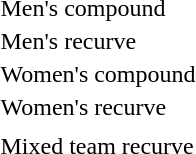<table>
<tr>
<td>Men's compound</td>
<td></td>
<td></td>
<td></td>
</tr>
<tr>
<td>Men's recurve</td>
<td></td>
<td></td>
<td></td>
</tr>
<tr>
<td>Women's compound</td>
<td></td>
<td></td>
<td></td>
</tr>
<tr>
<td>Women's recurve</td>
<td></td>
<td></td>
<td></td>
</tr>
<tr>
<td></td>
<td></td>
<td></td>
<td></td>
</tr>
<tr>
<td>Mixed team recurve</td>
<td></td>
<td></td>
<td></td>
</tr>
</table>
